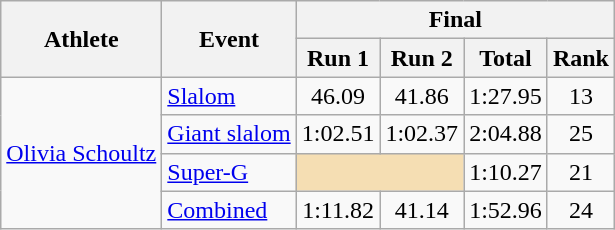<table class="wikitable">
<tr>
<th rowspan="2">Athlete</th>
<th rowspan="2">Event</th>
<th colspan="4">Final</th>
</tr>
<tr>
<th>Run 1</th>
<th>Run 2</th>
<th>Total</th>
<th>Rank</th>
</tr>
<tr>
<td rowspan=4><a href='#'>Olivia Schoultz</a></td>
<td><a href='#'>Slalom</a></td>
<td align="center">46.09</td>
<td align="center">41.86</td>
<td align="center">1:27.95</td>
<td align="center">13</td>
</tr>
<tr>
<td><a href='#'>Giant slalom</a></td>
<td align="center">1:02.51</td>
<td align="center">1:02.37</td>
<td align="center">2:04.88</td>
<td align="center">25</td>
</tr>
<tr>
<td><a href='#'>Super-G</a></td>
<td colspan=2 bgcolor="wheat"></td>
<td align="center">1:10.27</td>
<td align="center">21</td>
</tr>
<tr>
<td><a href='#'>Combined</a></td>
<td align="center">1:11.82</td>
<td align="center">41.14</td>
<td align="center">1:52.96</td>
<td align="center">24</td>
</tr>
</table>
